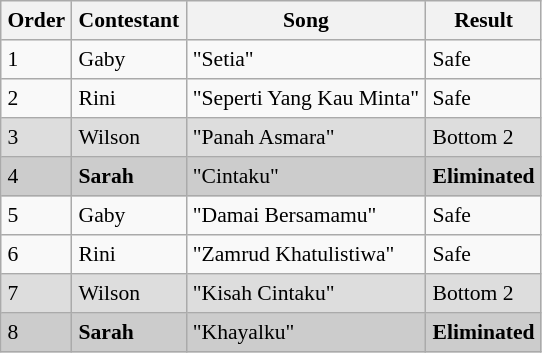<table border="8" cellpadding="4" cellspacing="0" style="margin:  1em 1em 1em 0; background: #f9f9f9; border: 1px #aaa  solid; border-collapse: collapse; font-size: 90%;">
<tr style="background:#f2f2f2;">
<th>Order</th>
<th>Contestant</th>
<th>Song </th>
<th>Result</th>
</tr>
<tr>
<td>1</td>
<td>Gaby</td>
<td>"Setia" </td>
<td>Safe</td>
</tr>
<tr>
<td>2</td>
<td>Rini</td>
<td>"Seperti Yang Kau Minta" </td>
<td>Safe</td>
</tr>
<tr style="background:#ddd;">
<td>3</td>
<td>Wilson</td>
<td>"Panah Asmara" </td>
<td>Bottom 2</td>
</tr>
<tr style="background:#ccc;">
<td>4</td>
<td><strong>Sarah</strong></td>
<td>"Cintaku"</td>
<td><strong>Eliminated</strong></td>
</tr>
<tr>
<td>5</td>
<td>Gaby</td>
<td>"Damai Bersamamu" </td>
<td>Safe</td>
</tr>
<tr>
<td>6</td>
<td>Rini</td>
<td>"Zamrud Khatulistiwa"</td>
<td>Safe</td>
</tr>
<tr style="background:#ddd;">
<td>7</td>
<td>Wilson</td>
<td>"Kisah Cintaku" </td>
<td>Bottom 2</td>
</tr>
<tr style="background:#ccc;">
<td>8</td>
<td><strong>Sarah</strong></td>
<td>"Khayalku" </td>
<td><strong>Eliminated</strong></td>
</tr>
</table>
